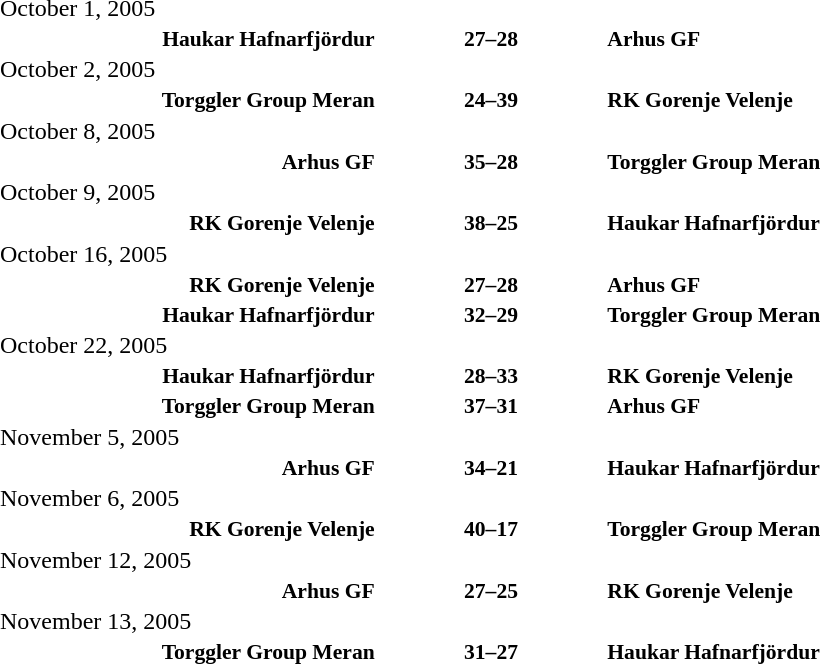<table width=100% cellspacing=1>
<tr>
<th width=20%></th>
<th width=12%></th>
<th width=20%></th>
<th></th>
</tr>
<tr>
<td>October 1, 2005</td>
</tr>
<tr style=font-size:90%>
<td align=right><strong>Haukar Hafnarfjördur</strong></td>
<td align=center><strong>27–28</strong></td>
<td><strong>Arhus GF</strong></td>
</tr>
<tr>
<td>October 2, 2005</td>
</tr>
<tr style=font-size:90%>
<td align=right><strong>Torggler Group Meran</strong></td>
<td align=center><strong>24–39</strong></td>
<td><strong>RK Gorenje Velenje</strong></td>
</tr>
<tr>
<td>October 8, 2005</td>
</tr>
<tr style=font-size:90%>
<td align=right><strong>Arhus GF</strong></td>
<td align=center><strong>35–28</strong></td>
<td><strong>Torggler Group Meran</strong></td>
</tr>
<tr>
<td>October 9, 2005</td>
</tr>
<tr style=font-size:90%>
<td align=right><strong>RK Gorenje Velenje</strong></td>
<td align=center><strong>38–25</strong></td>
<td><strong>Haukar Hafnarfjördur</strong></td>
</tr>
<tr>
<td>October 16, 2005</td>
</tr>
<tr style=font-size:90%>
<td align=right><strong>RK Gorenje Velenje</strong></td>
<td align=center><strong>27–28</strong></td>
<td><strong>Arhus GF</strong></td>
</tr>
<tr style=font-size:90%>
<td align=right><strong>Haukar Hafnarfjördur</strong></td>
<td align=center><strong>32–29</strong></td>
<td><strong>Torggler Group Meran</strong></td>
</tr>
<tr>
<td>October 22, 2005</td>
</tr>
<tr style=font-size:90%>
<td align=right><strong>Haukar Hafnarfjördur</strong></td>
<td align=center><strong>28–33</strong></td>
<td><strong>RK Gorenje Velenje</strong></td>
</tr>
<tr style=font-size:90%>
<td align=right><strong>Torggler Group Meran</strong></td>
<td align=center><strong>37–31</strong></td>
<td><strong>Arhus GF</strong></td>
</tr>
<tr>
<td>November 5, 2005</td>
</tr>
<tr style=font-size:90%>
<td align=right><strong>Arhus GF</strong></td>
<td align=center><strong>34–21</strong></td>
<td><strong>Haukar Hafnarfjördur</strong></td>
</tr>
<tr>
<td>November 6, 2005</td>
</tr>
<tr style=font-size:90%>
<td align=right><strong>RK Gorenje Velenje</strong></td>
<td align=center><strong>40–17</strong></td>
<td><strong>Torggler Group Meran</strong></td>
</tr>
<tr>
<td>November 12, 2005</td>
</tr>
<tr style=font-size:90%>
<td align=right><strong>Arhus GF</strong></td>
<td align=center><strong>27–25</strong></td>
<td><strong>RK Gorenje Velenje</strong></td>
</tr>
<tr>
<td>November 13, 2005</td>
</tr>
<tr style=font-size:90%>
<td align=right><strong>Torggler Group Meran</strong></td>
<td align=center><strong>31–27</strong></td>
<td><strong>Haukar Hafnarfjördur</strong></td>
</tr>
</table>
